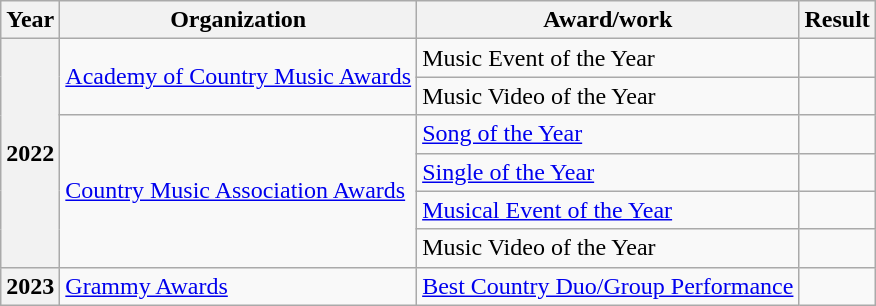<table class="wikitable">
<tr>
<th>Year</th>
<th>Organization</th>
<th>Award/work</th>
<th>Result</th>
</tr>
<tr>
<th rowspan="6" scope="row">2022</th>
<td rowspan="2"><a href='#'>Academy of Country Music Awards</a></td>
<td>Music Event of the Year</td>
<td></td>
</tr>
<tr>
<td>Music Video of the Year</td>
<td></td>
</tr>
<tr>
<td rowspan="4"><a href='#'>Country Music Association Awards</a></td>
<td><a href='#'>Song of the Year</a></td>
<td></td>
</tr>
<tr>
<td><a href='#'>Single of the Year</a></td>
<td></td>
</tr>
<tr>
<td><a href='#'>Musical Event of the Year</a></td>
<td></td>
</tr>
<tr>
<td>Music Video of the Year</td>
<td></td>
</tr>
<tr>
<th>2023</th>
<td><a href='#'>Grammy Awards</a></td>
<td><a href='#'>Best Country Duo/Group Performance</a></td>
<td></td>
</tr>
</table>
